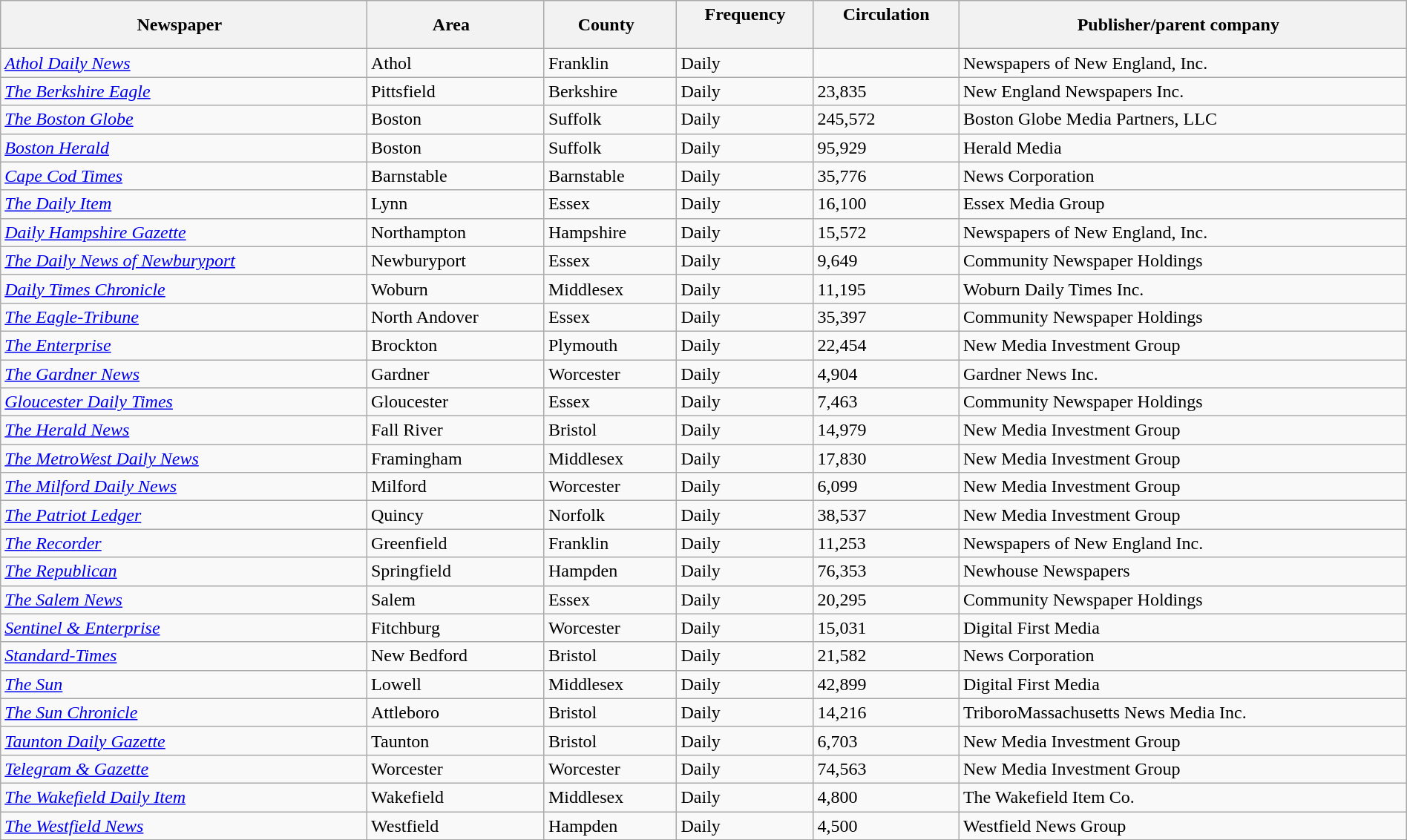<table class="wikitable sortable" style="width:100%">
<tr>
<th style="width:*;">Newspaper  </th>
<th style="width:*;">Area  </th>
<th style="width:*;">County  </th>
<th style="width:*;">Frequency<br>  </th>
<th style="width:*;">Circulation<br>  </th>
<th style="width:*;">Publisher/parent company  </th>
</tr>
<tr>
<td><em><a href='#'>Athol Daily News</a></em></td>
<td>Athol</td>
<td>Franklin</td>
<td>Daily</td>
<td></td>
<td>Newspapers of New England, Inc.</td>
</tr>
<tr>
<td><em><a href='#'>The Berkshire Eagle</a></em></td>
<td>Pittsfield</td>
<td>Berkshire</td>
<td>Daily</td>
<td>23,835</td>
<td>New England Newspapers Inc.</td>
</tr>
<tr>
<td><em><a href='#'>The Boston Globe</a></em></td>
<td>Boston</td>
<td>Suffolk</td>
<td>Daily</td>
<td>245,572</td>
<td>Boston Globe Media Partners, LLC</td>
</tr>
<tr>
<td><em><a href='#'>Boston Herald</a></em></td>
<td>Boston</td>
<td>Suffolk</td>
<td>Daily</td>
<td>95,929</td>
<td>Herald Media</td>
</tr>
<tr>
<td><em><a href='#'>Cape Cod Times</a></em></td>
<td>Barnstable</td>
<td>Barnstable</td>
<td>Daily</td>
<td>35,776</td>
<td>News Corporation</td>
</tr>
<tr>
<td><em><a href='#'>The Daily Item</a></em></td>
<td>Lynn</td>
<td>Essex</td>
<td>Daily</td>
<td>16,100</td>
<td>Essex Media Group</td>
</tr>
<tr>
<td><em><a href='#'>Daily Hampshire Gazette</a></em></td>
<td>Northampton</td>
<td>Hampshire</td>
<td>Daily</td>
<td>15,572</td>
<td>Newspapers of New England, Inc.</td>
</tr>
<tr>
<td><em><a href='#'>The Daily News of Newburyport</a></em></td>
<td>Newburyport</td>
<td>Essex</td>
<td>Daily</td>
<td>9,649</td>
<td>Community Newspaper Holdings</td>
</tr>
<tr>
<td><em><a href='#'>Daily Times Chronicle</a></em></td>
<td>Woburn</td>
<td>Middlesex</td>
<td>Daily</td>
<td>11,195</td>
<td>Woburn Daily Times Inc.</td>
</tr>
<tr>
<td><em><a href='#'>The Eagle-Tribune</a></em></td>
<td>North Andover</td>
<td>Essex</td>
<td>Daily</td>
<td>35,397</td>
<td>Community Newspaper Holdings</td>
</tr>
<tr>
<td><em><a href='#'>The Enterprise</a></em></td>
<td>Brockton</td>
<td>Plymouth</td>
<td>Daily</td>
<td>22,454</td>
<td>New Media Investment Group</td>
</tr>
<tr>
<td><em><a href='#'>The Gardner News</a></em></td>
<td>Gardner</td>
<td>Worcester</td>
<td>Daily</td>
<td>4,904</td>
<td>Gardner News Inc.</td>
</tr>
<tr>
<td><em><a href='#'>Gloucester Daily Times</a></em></td>
<td>Gloucester</td>
<td>Essex</td>
<td>Daily</td>
<td>7,463</td>
<td>Community Newspaper Holdings</td>
</tr>
<tr>
<td><em><a href='#'>The Herald News</a></em></td>
<td>Fall River</td>
<td>Bristol</td>
<td>Daily</td>
<td>14,979</td>
<td>New Media Investment Group</td>
</tr>
<tr>
<td><em><a href='#'>The MetroWest Daily News</a></em></td>
<td>Framingham</td>
<td>Middlesex</td>
<td>Daily</td>
<td>17,830</td>
<td>New Media Investment Group</td>
</tr>
<tr>
<td><em><a href='#'>The Milford Daily News</a></em></td>
<td>Milford</td>
<td>Worcester</td>
<td>Daily</td>
<td>6,099</td>
<td>New Media Investment Group</td>
</tr>
<tr>
<td><em><a href='#'>The Patriot Ledger</a></em></td>
<td>Quincy</td>
<td>Norfolk</td>
<td>Daily</td>
<td>38,537</td>
<td>New Media Investment Group</td>
</tr>
<tr>
<td><em><a href='#'>The Recorder</a></em></td>
<td>Greenfield</td>
<td>Franklin</td>
<td>Daily</td>
<td>11,253</td>
<td>Newspapers of New England Inc.</td>
</tr>
<tr>
<td><em><a href='#'>The Republican</a></em></td>
<td>Springfield</td>
<td>Hampden</td>
<td>Daily</td>
<td>76,353</td>
<td>Newhouse Newspapers</td>
</tr>
<tr>
<td><em><a href='#'>The Salem News</a></em></td>
<td>Salem</td>
<td>Essex</td>
<td>Daily</td>
<td>20,295</td>
<td>Community Newspaper Holdings</td>
</tr>
<tr>
<td><em><a href='#'>Sentinel & Enterprise</a></em></td>
<td>Fitchburg</td>
<td>Worcester</td>
<td>Daily</td>
<td>15,031</td>
<td>Digital First Media</td>
</tr>
<tr>
<td><em><a href='#'>Standard-Times</a></em></td>
<td>New Bedford</td>
<td>Bristol</td>
<td>Daily</td>
<td>21,582</td>
<td>News Corporation</td>
</tr>
<tr>
<td><em><a href='#'>The Sun</a></em></td>
<td>Lowell</td>
<td>Middlesex</td>
<td>Daily</td>
<td>42,899</td>
<td>Digital First Media</td>
</tr>
<tr>
<td><em><a href='#'>The Sun Chronicle</a></em></td>
<td>Attleboro</td>
<td>Bristol</td>
<td>Daily</td>
<td>14,216</td>
<td>TriboroMassachusetts News Media Inc.</td>
</tr>
<tr>
<td><em><a href='#'>Taunton Daily Gazette</a></em></td>
<td>Taunton</td>
<td>Bristol</td>
<td>Daily</td>
<td>6,703</td>
<td>New Media Investment Group</td>
</tr>
<tr>
<td><em><a href='#'>Telegram & Gazette</a></em></td>
<td>Worcester</td>
<td>Worcester</td>
<td>Daily</td>
<td>74,563</td>
<td>New Media Investment Group</td>
</tr>
<tr>
<td><em><a href='#'>The Wakefield Daily Item</a></em></td>
<td>Wakefield</td>
<td>Middlesex</td>
<td>Daily</td>
<td>4,800</td>
<td>The Wakefield Item Co.</td>
</tr>
<tr>
<td><em><a href='#'>The Westfield News</a></em></td>
<td>Westfield</td>
<td>Hampden</td>
<td>Daily</td>
<td>4,500</td>
<td>Westfield News Group</td>
</tr>
<tr>
</tr>
</table>
